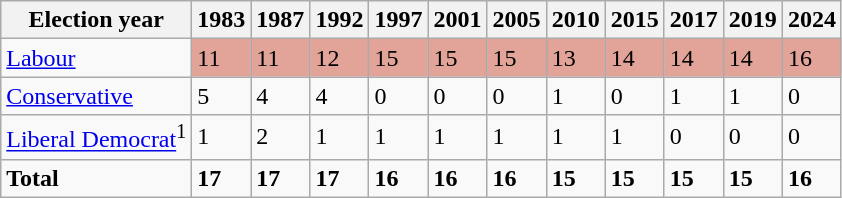<table class="wikitable">
<tr>
<th>Election year</th>
<th>1983</th>
<th>1987</th>
<th>1992</th>
<th>1997</th>
<th>2001</th>
<th>2005</th>
<th>2010</th>
<th>2015</th>
<th>2017</th>
<th>2019</th>
<th>2024</th>
</tr>
<tr>
<td><a href='#'>Labour</a></td>
<td style="background-color:#e2a499;">11</td>
<td style="background-color:#e2a499;">11</td>
<td style="background-color:#e2a499;">12</td>
<td style="background-color:#e2a499;">15</td>
<td style="background-color:#e2a499;">15</td>
<td style="background-color:#e2a499;">15</td>
<td style="background-color:#e2a499;">13</td>
<td style="background-color:#e2a499;">14</td>
<td style="background-color:#e2a499;">14</td>
<td style="background-color:#e2a499;">14</td>
<td style="background-color:#e2a499;">16</td>
</tr>
<tr>
<td><a href='#'>Conservative</a></td>
<td>5</td>
<td>4</td>
<td>4</td>
<td>0</td>
<td>0</td>
<td>0</td>
<td>1</td>
<td>0</td>
<td>1</td>
<td>1</td>
<td>0</td>
</tr>
<tr>
<td><a href='#'>Liberal Democrat</a><sup>1</sup></td>
<td>1</td>
<td>2</td>
<td>1</td>
<td>1</td>
<td>1</td>
<td>1</td>
<td>1</td>
<td>1</td>
<td>0</td>
<td>0</td>
<td>0</td>
</tr>
<tr>
<td><strong>Total</strong></td>
<td><strong>17</strong></td>
<td><strong>17</strong></td>
<td><strong>17</strong></td>
<td><strong>16</strong></td>
<td><strong>16</strong></td>
<td><strong>16</strong></td>
<td><strong>15</strong></td>
<td><strong>15</strong></td>
<td><strong>15</strong></td>
<td><strong>15</strong></td>
<td><strong>16</strong></td>
</tr>
</table>
